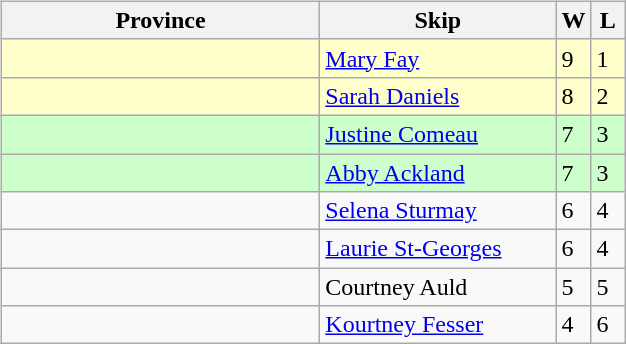<table>
<tr>
<td style="width:10%; vertical-align:top;"><br><table class="wikitable">
<tr>
<th width=205>Province</th>
<th width=150>Skip</th>
<th width=15>W</th>
<th width=15>L</th>
</tr>
<tr bgcolor=#ffffcc>
<td></td>
<td><a href='#'>Mary Fay</a></td>
<td>9</td>
<td>1</td>
</tr>
<tr bgcolor=#ffffcc>
<td></td>
<td><a href='#'>Sarah Daniels</a></td>
<td>8</td>
<td>2</td>
</tr>
<tr bgcolor=#ccffcc>
<td></td>
<td><a href='#'>Justine Comeau</a></td>
<td>7</td>
<td>3</td>
</tr>
<tr bgcolor=#ccffcc>
<td></td>
<td><a href='#'>Abby Ackland</a></td>
<td>7</td>
<td>3</td>
</tr>
<tr>
<td></td>
<td><a href='#'>Selena Sturmay</a></td>
<td>6</td>
<td>4</td>
</tr>
<tr>
<td></td>
<td><a href='#'>Laurie St-Georges</a></td>
<td>6</td>
<td>4</td>
</tr>
<tr>
<td></td>
<td>Courtney Auld</td>
<td>5</td>
<td>5</td>
</tr>
<tr>
<td></td>
<td><a href='#'>Kourtney Fesser</a></td>
<td>4</td>
<td>6</td>
</tr>
</table>
</td>
</tr>
<tr>
</tr>
</table>
